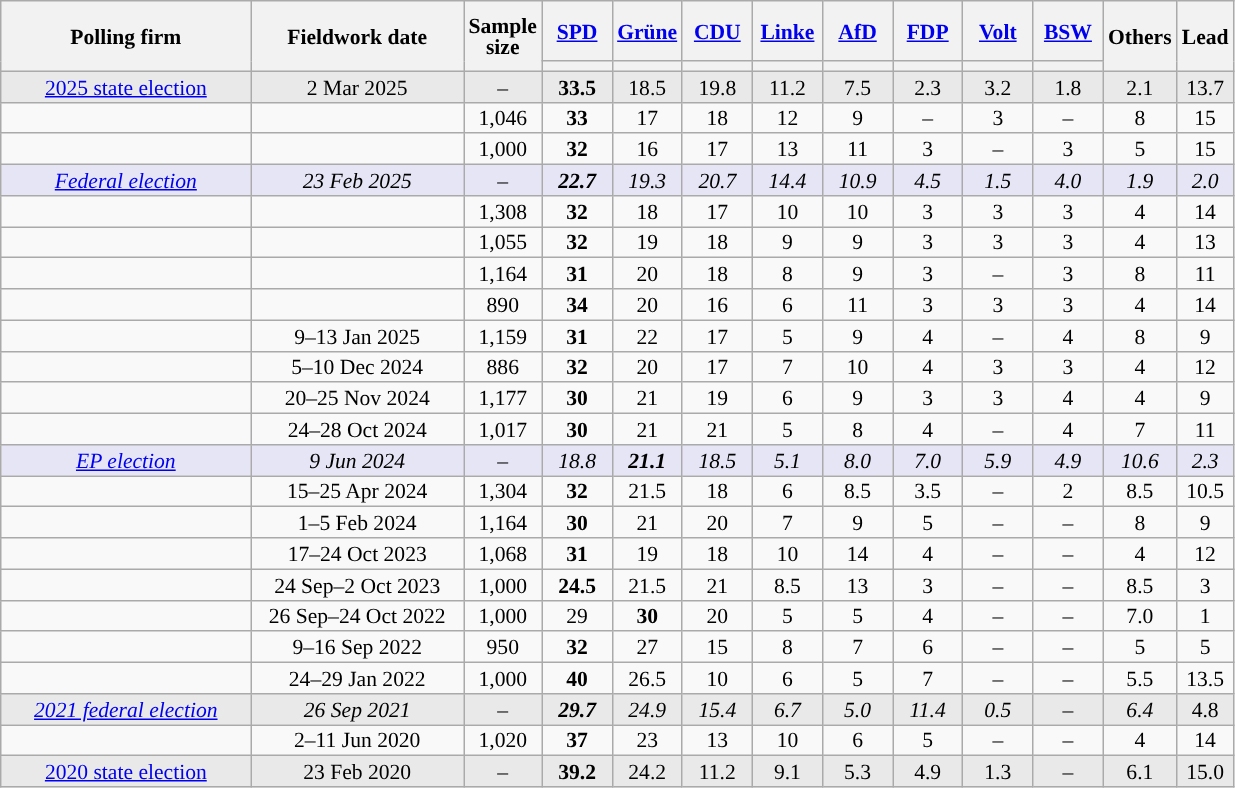<table class="wikitable sortable" style="text-align:center;font-size:90%;line-height:14px;">
<tr style="height:40px;">
<th style="width:160px;" rowspan="2">Polling firm</th>
<th style="width:135px;" rowspan="2">Fieldwork date</th>
<th style="width:35px;" rowspan="2">Sample<br>size</th>
<th class="unsortable" style="width:40px;"><a href='#'>SPD</a></th>
<th class="unsortable" style="width:40px;"><a href='#'>Grüne</a></th>
<th class="unsortable" style="width:40px;"><a href='#'>CDU</a></th>
<th class="unsortable" style="width:40px;"><a href='#'>Linke</a></th>
<th class="unsortable" style="width:40px;"><a href='#'>AfD</a></th>
<th class="unsortable" style="width:40px;"><a href='#'>FDP</a></th>
<th class="unsortable" style="width:40px;"><a href='#'>Volt</a></th>
<th class="unsortable" style="width:40px;"><a href='#'>BSW</a></th>
<th class="unsortable" style="width:40px;" rowspan="2">Others</th>
<th style="width:30px;" rowspan="2">Lead</th>
</tr>
<tr>
<th style="background:"></th>
<th style="background:"></th>
<th style="background:"></th>
<th style="background:"></th>
<th style="background:"></th>
<th style="background:"></th>
<th style="background:"></th>
<th style="background:"></th>
</tr>
<tr style="background:#E9E9E9;">
<td><a href='#'>2025 state election</a></td>
<td data-sort-value="2025-03-02">2 Mar 2025</td>
<td>–</td>
<td><strong>33.5</strong></td>
<td>18.5</td>
<td>19.8</td>
<td>11.2</td>
<td>7.5</td>
<td>2.3</td>
<td>3.2</td>
<td>1.8</td>
<td>2.1</td>
<td style="background:">13.7</td>
</tr>
<tr>
<td></td>
<td></td>
<td>1,046</td>
<td><strong>33</strong></td>
<td>17</td>
<td>18</td>
<td>12</td>
<td>9</td>
<td>–</td>
<td>3</td>
<td>–</td>
<td>8</td>
<td style="background:">15</td>
</tr>
<tr>
<td></td>
<td></td>
<td>1,000</td>
<td><strong>32</strong></td>
<td>16</td>
<td>17</td>
<td>13</td>
<td>11</td>
<td>3</td>
<td>–</td>
<td>3</td>
<td>5</td>
<td style="background:">15</td>
</tr>
<tr style="background:#E5E5F5;font-style:italic;">
<td><a href='#'>Federal election</a></td>
<td data-sort-value="2025-02-23">23 Feb 2025</td>
<td>–</td>
<td><strong>22.7</strong></td>
<td>19.3</td>
<td>20.7</td>
<td>14.4</td>
<td>10.9</td>
<td>4.5</td>
<td>1.5</td>
<td>4.0</td>
<td>1.9</td>
<td style="background:">2.0</td>
</tr>
<tr>
<td></td>
<td></td>
<td>1,308</td>
<td><strong>32</strong></td>
<td>18</td>
<td>17</td>
<td>10</td>
<td>10</td>
<td>3</td>
<td>3</td>
<td>3</td>
<td>4</td>
<td style="background:">14</td>
</tr>
<tr>
<td></td>
<td></td>
<td>1,055</td>
<td><strong>32</strong></td>
<td>19</td>
<td>18</td>
<td>9</td>
<td>9</td>
<td>3</td>
<td>3</td>
<td>3</td>
<td>4</td>
<td style="background:">13</td>
</tr>
<tr>
<td></td>
<td></td>
<td>1,164</td>
<td><strong>31</strong></td>
<td>20</td>
<td>18</td>
<td>8</td>
<td>9</td>
<td>3</td>
<td>–</td>
<td>3</td>
<td>8</td>
<td style="background:">11</td>
</tr>
<tr>
<td></td>
<td></td>
<td>890</td>
<td><strong>34</strong></td>
<td>20</td>
<td>16</td>
<td>6</td>
<td>11</td>
<td>3</td>
<td>3</td>
<td>3</td>
<td>4</td>
<td style="background:">14</td>
</tr>
<tr>
<td></td>
<td>9–13 Jan 2025</td>
<td>1,159</td>
<td><strong>31</strong></td>
<td>22</td>
<td>17</td>
<td>5</td>
<td>9</td>
<td>4</td>
<td>–</td>
<td>4</td>
<td>8</td>
<td style="background:">9</td>
</tr>
<tr>
<td></td>
<td>5–10 Dec 2024</td>
<td>886</td>
<td><strong>32</strong></td>
<td>20</td>
<td>17</td>
<td>7</td>
<td>10</td>
<td>4</td>
<td>3</td>
<td>3</td>
<td>4</td>
<td style="background:">12</td>
</tr>
<tr>
<td></td>
<td>20–25 Nov 2024</td>
<td>1,177</td>
<td><strong>30</strong></td>
<td>21</td>
<td>19</td>
<td>6</td>
<td>9</td>
<td>3</td>
<td>3</td>
<td>4</td>
<td>4</td>
<td style="background:">9</td>
</tr>
<tr>
<td></td>
<td>24–28 Oct 2024</td>
<td>1,017</td>
<td><strong>30</strong></td>
<td>21</td>
<td>21</td>
<td>5</td>
<td>8</td>
<td>4</td>
<td>–</td>
<td>4</td>
<td>7</td>
<td style="background:">11</td>
</tr>
<tr style="background:#E5E5F5;font-style:italic;">
<td><a href='#'>EP election</a></td>
<td data-sort-value="2024-06-09">9 Jun 2024</td>
<td>–</td>
<td>18.8</td>
<td><strong>21.1</strong></td>
<td>18.5</td>
<td>5.1</td>
<td>8.0</td>
<td>7.0</td>
<td>5.9</td>
<td>4.9</td>
<td>10.6</td>
<td style="background:">2.3</td>
</tr>
<tr>
<td></td>
<td>15–25 Apr 2024</td>
<td>1,304</td>
<td><strong>32</strong></td>
<td>21.5</td>
<td>18</td>
<td>6</td>
<td>8.5</td>
<td>3.5</td>
<td>–</td>
<td>2</td>
<td>8.5</td>
<td style="background:">10.5</td>
</tr>
<tr>
<td></td>
<td>1–5 Feb 2024</td>
<td>1,164</td>
<td><strong>30</strong></td>
<td>21</td>
<td>20</td>
<td>7</td>
<td>9</td>
<td>5</td>
<td>–</td>
<td>–</td>
<td>8</td>
<td style="background:">9</td>
</tr>
<tr>
<td></td>
<td>17–24 Oct 2023</td>
<td>1,068</td>
<td><strong>31</strong></td>
<td>19</td>
<td>18</td>
<td>10</td>
<td>14</td>
<td>4</td>
<td>–</td>
<td>–</td>
<td>4</td>
<td style="background:">12</td>
</tr>
<tr>
<td></td>
<td>24 Sep–2 Oct 2023</td>
<td>1,000</td>
<td><strong>24.5</strong></td>
<td>21.5</td>
<td>21</td>
<td>8.5</td>
<td>13</td>
<td>3</td>
<td>–</td>
<td>–</td>
<td>8.5</td>
<td style="background:">3</td>
</tr>
<tr>
<td></td>
<td data-sort-value="2022-10-26">26 Sep–24 Oct 2022</td>
<td>1,000</td>
<td>29</td>
<td><strong>30</strong></td>
<td>20</td>
<td>5</td>
<td>5</td>
<td>4</td>
<td>–</td>
<td>–</td>
<td>7.0</td>
<td style="background:">1</td>
</tr>
<tr>
<td></td>
<td data-sort-value="2022-09-16">9–16 Sep 2022</td>
<td>950</td>
<td><strong>32</strong></td>
<td>27</td>
<td>15</td>
<td>8</td>
<td>7</td>
<td>6</td>
<td>–</td>
<td>–</td>
<td>5</td>
<td style="background:">5</td>
</tr>
<tr>
<td></td>
<td data-sort-value="2022-01-30">24–29 Jan 2022</td>
<td>1,000</td>
<td><strong>40</strong></td>
<td>26.5</td>
<td>10</td>
<td>6</td>
<td>5</td>
<td>7</td>
<td>–</td>
<td>–</td>
<td>5.5</td>
<td style="background:">13.5</td>
</tr>
<tr style="background:#E9E9E9;">
<td><a href='#'><em>2021 federal election</em></a></td>
<td><em>26 Sep 2021</em></td>
<td><em>–</em></td>
<td><strong><em>29.7</em></strong></td>
<td><em>24.9</em></td>
<td><em>15.4</em></td>
<td><em>6.7</em></td>
<td><em>5.0</em></td>
<td><em>11.4</em></td>
<td><em>0.5</em></td>
<td>–</td>
<td><em>6.4</em></td>
<td style="background:">4.8</td>
</tr>
<tr>
<td></td>
<td data-sort-value="2020-06-11">2–11 Jun 2020</td>
<td>1,020</td>
<td><strong>37</strong></td>
<td>23</td>
<td>13</td>
<td>10</td>
<td>6</td>
<td>5</td>
<td>–</td>
<td>–</td>
<td>4</td>
<td style="background:">14</td>
</tr>
<tr style="background:#E9E9E9;">
<td><a href='#'>2020 state election</a></td>
<td data-sort-value="2020-02-23">23 Feb 2020</td>
<td>–</td>
<td><strong>39.2</strong></td>
<td>24.2</td>
<td>11.2</td>
<td>9.1</td>
<td>5.3</td>
<td>4.9</td>
<td>1.3</td>
<td>–</td>
<td>6.1</td>
<td style="background:">15.0</td>
</tr>
</table>
